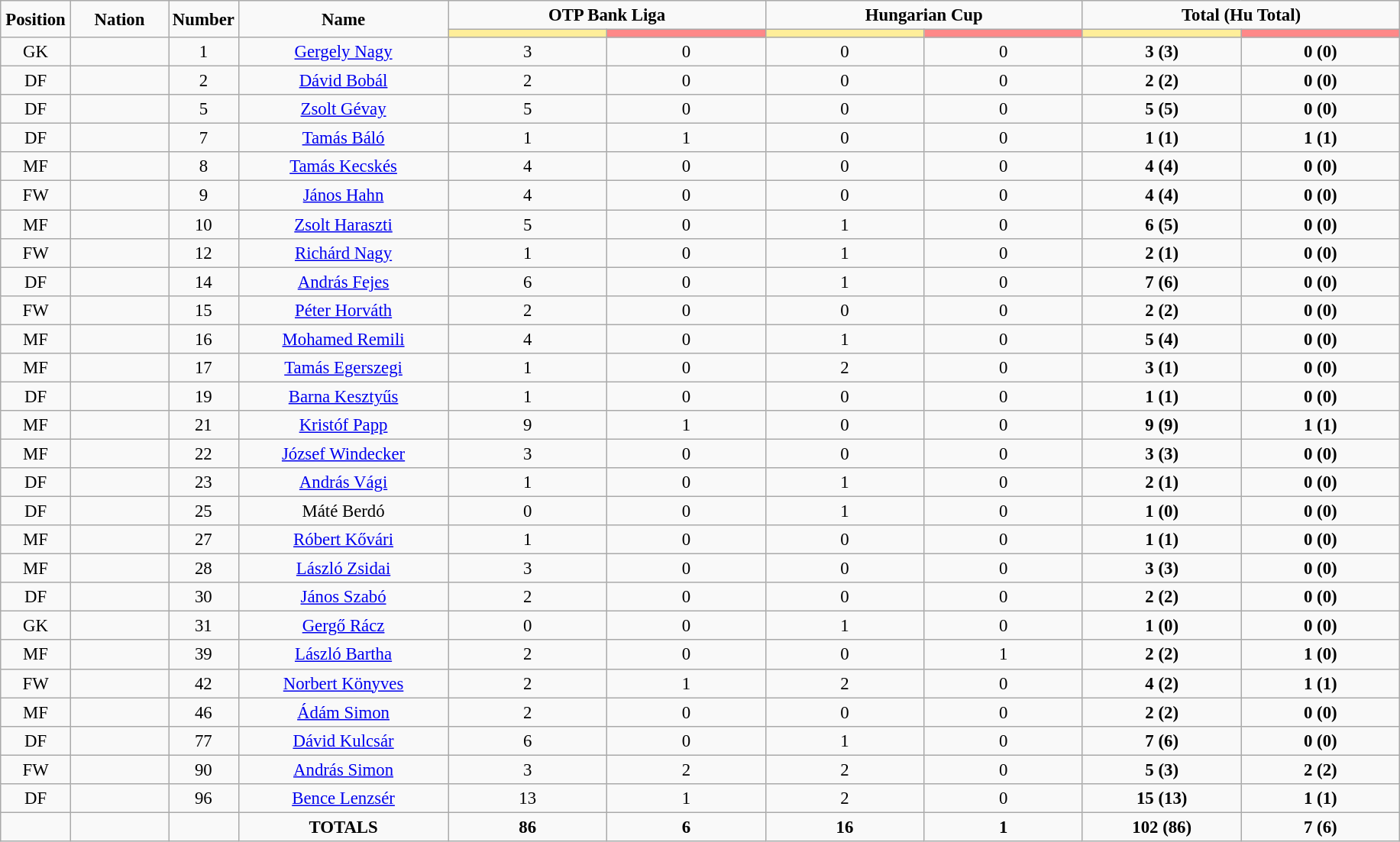<table class="wikitable" style="font-size: 95%; text-align: center;">
<tr style="text-align:center;">
<td rowspan="2"  style="width:5%; "><strong>Position</strong></td>
<td rowspan="2"  style="width:7%; "><strong>Nation</strong></td>
<td rowspan="2"  style="width:5%; "><strong>Number</strong></td>
<td rowspan="2"  style="width:15%; "><strong>Name</strong></td>
<td colspan="2"><strong>OTP Bank Liga</strong></td>
<td colspan="2"><strong>Hungarian Cup</strong></td>
<td colspan="2"><strong>Total (Hu Total)</strong></td>
</tr>
<tr>
<th style="width:60px; background:#fe9;"></th>
<th style="width:60px; background:#ff8888;"></th>
<th style="width:60px; background:#fe9;"></th>
<th style="width:60px; background:#ff8888;"></th>
<th style="width:60px; background:#fe9;"></th>
<th style="width:60px; background:#ff8888;"></th>
</tr>
<tr>
<td>GK</td>
<td></td>
<td>1</td>
<td><a href='#'>Gergely Nagy</a></td>
<td>3</td>
<td>0</td>
<td>0</td>
<td>0</td>
<td><strong>3 (3)</strong></td>
<td><strong>0 (0)</strong></td>
</tr>
<tr>
<td>DF</td>
<td></td>
<td>2</td>
<td><a href='#'>Dávid Bobál</a></td>
<td>2</td>
<td>0</td>
<td>0</td>
<td>0</td>
<td><strong>2 (2)</strong></td>
<td><strong>0 (0)</strong></td>
</tr>
<tr>
<td>DF</td>
<td></td>
<td>5</td>
<td><a href='#'>Zsolt Gévay</a></td>
<td>5</td>
<td>0</td>
<td>0</td>
<td>0</td>
<td><strong>5 (5)</strong></td>
<td><strong>0 (0)</strong></td>
</tr>
<tr>
<td>DF</td>
<td></td>
<td>7</td>
<td><a href='#'>Tamás Báló</a></td>
<td>1</td>
<td>1</td>
<td>0</td>
<td>0</td>
<td><strong>1 (1)</strong></td>
<td><strong>1 (1)</strong></td>
</tr>
<tr>
<td>MF</td>
<td></td>
<td>8</td>
<td><a href='#'>Tamás Kecskés</a></td>
<td>4</td>
<td>0</td>
<td>0</td>
<td>0</td>
<td><strong>4 (4)</strong></td>
<td><strong>0 (0)</strong></td>
</tr>
<tr>
<td>FW</td>
<td></td>
<td>9</td>
<td><a href='#'>János Hahn</a></td>
<td>4</td>
<td>0</td>
<td>0</td>
<td>0</td>
<td><strong>4 (4)</strong></td>
<td><strong>0 (0)</strong></td>
</tr>
<tr>
<td>MF</td>
<td></td>
<td>10</td>
<td><a href='#'>Zsolt Haraszti</a></td>
<td>5</td>
<td>0</td>
<td>1</td>
<td>0</td>
<td><strong>6 (5)</strong></td>
<td><strong>0 (0)</strong></td>
</tr>
<tr>
<td>FW</td>
<td></td>
<td>12</td>
<td><a href='#'>Richárd Nagy</a></td>
<td>1</td>
<td>0</td>
<td>1</td>
<td>0</td>
<td><strong>2 (1)</strong></td>
<td><strong>0 (0)</strong></td>
</tr>
<tr>
<td>DF</td>
<td></td>
<td>14</td>
<td><a href='#'>András Fejes</a></td>
<td>6</td>
<td>0</td>
<td>1</td>
<td>0</td>
<td><strong>7 (6)</strong></td>
<td><strong>0 (0)</strong></td>
</tr>
<tr>
<td>FW</td>
<td></td>
<td>15</td>
<td><a href='#'>Péter Horváth</a></td>
<td>2</td>
<td>0</td>
<td>0</td>
<td>0</td>
<td><strong>2 (2)</strong></td>
<td><strong>0 (0)</strong></td>
</tr>
<tr>
<td>MF</td>
<td></td>
<td>16</td>
<td><a href='#'>Mohamed Remili</a></td>
<td>4</td>
<td>0</td>
<td>1</td>
<td>0</td>
<td><strong>5 (4)</strong></td>
<td><strong>0 (0)</strong></td>
</tr>
<tr>
<td>MF</td>
<td></td>
<td>17</td>
<td><a href='#'>Tamás Egerszegi</a></td>
<td>1</td>
<td>0</td>
<td>2</td>
<td>0</td>
<td><strong>3 (1)</strong></td>
<td><strong>0 (0)</strong></td>
</tr>
<tr>
<td>DF</td>
<td></td>
<td>19</td>
<td><a href='#'>Barna Kesztyűs</a></td>
<td>1</td>
<td>0</td>
<td>0</td>
<td>0</td>
<td><strong>1 (1)</strong></td>
<td><strong>0 (0)</strong></td>
</tr>
<tr>
<td>MF</td>
<td></td>
<td>21</td>
<td><a href='#'>Kristóf Papp</a></td>
<td>9</td>
<td>1</td>
<td>0</td>
<td>0</td>
<td><strong>9 (9)</strong></td>
<td><strong>1 (1)</strong></td>
</tr>
<tr>
<td>MF</td>
<td></td>
<td>22</td>
<td><a href='#'>József Windecker</a></td>
<td>3</td>
<td>0</td>
<td>0</td>
<td>0</td>
<td><strong>3 (3)</strong></td>
<td><strong>0 (0)</strong></td>
</tr>
<tr>
<td>DF</td>
<td></td>
<td>23</td>
<td><a href='#'>András Vági</a></td>
<td>1</td>
<td>0</td>
<td>1</td>
<td>0</td>
<td><strong>2 (1)</strong></td>
<td><strong>0 (0)</strong></td>
</tr>
<tr>
<td>DF</td>
<td></td>
<td>25</td>
<td>Máté Berdó</td>
<td>0</td>
<td>0</td>
<td>1</td>
<td>0</td>
<td><strong>1 (0)</strong></td>
<td><strong>0 (0)</strong></td>
</tr>
<tr>
<td>MF</td>
<td></td>
<td>27</td>
<td><a href='#'>Róbert Kővári</a></td>
<td>1</td>
<td>0</td>
<td>0</td>
<td>0</td>
<td><strong>1 (1)</strong></td>
<td><strong>0 (0)</strong></td>
</tr>
<tr>
<td>MF</td>
<td></td>
<td>28</td>
<td><a href='#'>László Zsidai</a></td>
<td>3</td>
<td>0</td>
<td>0</td>
<td>0</td>
<td><strong>3 (3)</strong></td>
<td><strong>0 (0)</strong></td>
</tr>
<tr>
<td>DF</td>
<td></td>
<td>30</td>
<td><a href='#'>János Szabó</a></td>
<td>2</td>
<td>0</td>
<td>0</td>
<td>0</td>
<td><strong>2 (2)</strong></td>
<td><strong>0 (0)</strong></td>
</tr>
<tr>
<td>GK</td>
<td></td>
<td>31</td>
<td><a href='#'>Gergő Rácz</a></td>
<td>0</td>
<td>0</td>
<td>1</td>
<td>0</td>
<td><strong>1 (0)</strong></td>
<td><strong>0 (0)</strong></td>
</tr>
<tr>
<td>MF</td>
<td></td>
<td>39</td>
<td><a href='#'>László Bartha</a></td>
<td>2</td>
<td>0</td>
<td>0</td>
<td>1</td>
<td><strong>2 (2)</strong></td>
<td><strong>1 (0)</strong></td>
</tr>
<tr>
<td>FW</td>
<td></td>
<td>42</td>
<td><a href='#'>Norbert Könyves</a></td>
<td>2</td>
<td>1</td>
<td>2</td>
<td>0</td>
<td><strong>4 (2)</strong></td>
<td><strong>1 (1)</strong></td>
</tr>
<tr>
<td>MF</td>
<td></td>
<td>46</td>
<td><a href='#'>Ádám Simon</a></td>
<td>2</td>
<td>0</td>
<td>0</td>
<td>0</td>
<td><strong>2 (2)</strong></td>
<td><strong>0 (0)</strong></td>
</tr>
<tr>
<td>DF</td>
<td></td>
<td>77</td>
<td><a href='#'>Dávid Kulcsár</a></td>
<td>6</td>
<td>0</td>
<td>1</td>
<td>0</td>
<td><strong>7 (6)</strong></td>
<td><strong>0 (0)</strong></td>
</tr>
<tr>
<td>FW</td>
<td></td>
<td>90</td>
<td><a href='#'>András Simon</a></td>
<td>3</td>
<td>2</td>
<td>2</td>
<td>0</td>
<td><strong>5 (3)</strong></td>
<td><strong>2 (2)</strong></td>
</tr>
<tr>
<td>DF</td>
<td></td>
<td>96</td>
<td><a href='#'>Bence Lenzsér</a></td>
<td>13</td>
<td>1</td>
<td>2</td>
<td>0</td>
<td><strong>15 (13)</strong></td>
<td><strong>1 (1)</strong></td>
</tr>
<tr>
<td></td>
<td></td>
<td></td>
<td><strong>TOTALS</strong></td>
<td><strong>86</strong></td>
<td><strong>6</strong></td>
<td><strong>16</strong></td>
<td><strong>1</strong></td>
<td><strong>102 (86)</strong></td>
<td><strong>7 (6)</strong></td>
</tr>
</table>
